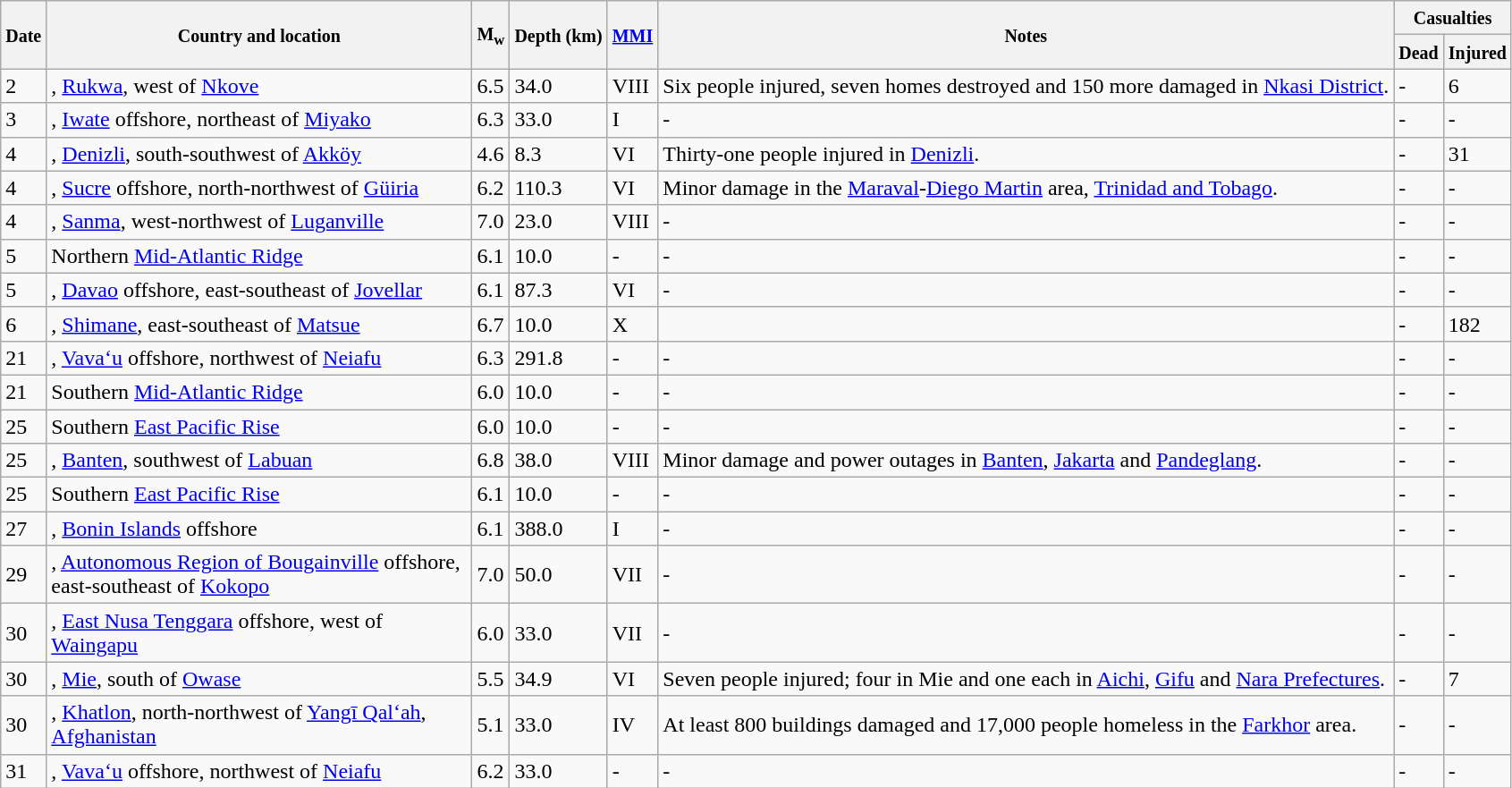<table class="wikitable sortable" style="border:1px black;  margin-left:1em;">
<tr>
<th rowspan="2"><small>Date</small></th>
<th rowspan="2" style="width: 310px"><small>Country and location</small></th>
<th rowspan="2"><small>M<sub>w</sub></small></th>
<th rowspan="2"><small>Depth (km)</small></th>
<th rowspan="2"><small><a href='#'>MMI</a></small></th>
<th rowspan="2" class="unsortable"><small>Notes</small></th>
<th colspan="2"><small>Casualties</small></th>
</tr>
<tr>
<th><small>Dead</small></th>
<th><small>Injured</small></th>
</tr>
<tr>
<td>2</td>
<td>, <a href='#'>Rukwa</a>,  west of <a href='#'>Nkove</a></td>
<td>6.5</td>
<td>34.0</td>
<td>VIII</td>
<td>Six people injured, seven homes destroyed and 150 more damaged in <a href='#'>Nkasi District</a>.</td>
<td>-</td>
<td>6</td>
</tr>
<tr>
<td>3</td>
<td>, <a href='#'>Iwate</a> offshore,  northeast of <a href='#'>Miyako</a></td>
<td>6.3</td>
<td>33.0</td>
<td>I</td>
<td>-</td>
<td>-</td>
<td>-</td>
</tr>
<tr>
<td>4</td>
<td>, <a href='#'>Denizli</a>,  south-southwest of <a href='#'>Akköy</a></td>
<td>4.6</td>
<td>8.3</td>
<td>VI</td>
<td>Thirty-one people injured in <a href='#'>Denizli</a>.</td>
<td>-</td>
<td>31</td>
</tr>
<tr>
<td>4</td>
<td>, <a href='#'>Sucre</a> offshore,  north-northwest of <a href='#'>Güiria</a></td>
<td>6.2</td>
<td>110.3</td>
<td>VI</td>
<td>Minor damage in the <a href='#'>Maraval</a>-<a href='#'>Diego Martin</a> area, <a href='#'>Trinidad and Tobago</a>.</td>
<td>-</td>
<td>-</td>
</tr>
<tr>
<td>4</td>
<td>, <a href='#'>Sanma</a>,  west-northwest of <a href='#'>Luganville</a></td>
<td>7.0</td>
<td>23.0</td>
<td>VIII</td>
<td>-</td>
<td>-</td>
<td>-</td>
</tr>
<tr>
<td>5</td>
<td>Northern <a href='#'>Mid-Atlantic Ridge</a></td>
<td>6.1</td>
<td>10.0</td>
<td>-</td>
<td>-</td>
<td>-</td>
<td>-</td>
</tr>
<tr>
<td>5</td>
<td>, <a href='#'>Davao</a> offshore,  east-southeast of <a href='#'>Jovellar</a></td>
<td>6.1</td>
<td>87.3</td>
<td>VI</td>
<td>-</td>
<td>-</td>
<td>-</td>
</tr>
<tr>
<td>6</td>
<td>, <a href='#'>Shimane</a>,  east-southeast of <a href='#'>Matsue</a></td>
<td>6.7</td>
<td>10.0</td>
<td>X</td>
<td></td>
<td>-</td>
<td>182</td>
</tr>
<tr>
<td>21</td>
<td>, <a href='#'>Vava‘u</a> offshore,  northwest of <a href='#'>Neiafu</a></td>
<td>6.3</td>
<td>291.8</td>
<td>-</td>
<td>-</td>
<td>-</td>
<td>-</td>
</tr>
<tr>
<td>21</td>
<td>Southern <a href='#'>Mid-Atlantic Ridge</a></td>
<td>6.0</td>
<td>10.0</td>
<td>-</td>
<td>-</td>
<td>-</td>
<td>-</td>
</tr>
<tr>
<td>25</td>
<td>Southern <a href='#'>East Pacific Rise</a></td>
<td>6.0</td>
<td>10.0</td>
<td>-</td>
<td>-</td>
<td>-</td>
<td>-</td>
</tr>
<tr>
<td>25</td>
<td>, <a href='#'>Banten</a>,  southwest of <a href='#'>Labuan</a></td>
<td>6.8</td>
<td>38.0</td>
<td>VIII</td>
<td>Minor damage and power outages in <a href='#'>Banten</a>, <a href='#'>Jakarta</a> and <a href='#'>Pandeglang</a>.</td>
<td>-</td>
<td>-</td>
</tr>
<tr>
<td>25</td>
<td>Southern <a href='#'>East Pacific Rise</a></td>
<td>6.1</td>
<td>10.0</td>
<td>-</td>
<td>-</td>
<td>-</td>
<td>-</td>
</tr>
<tr>
<td>27</td>
<td>, <a href='#'>Bonin Islands</a> offshore</td>
<td>6.1</td>
<td>388.0</td>
<td>I</td>
<td>-</td>
<td>-</td>
<td>-</td>
</tr>
<tr>
<td>29</td>
<td>, <a href='#'>Autonomous Region of Bougainville</a> offshore,  east-southeast of <a href='#'>Kokopo</a></td>
<td>7.0</td>
<td>50.0</td>
<td>VII</td>
<td>-</td>
<td>-</td>
<td>-</td>
</tr>
<tr>
<td>30</td>
<td>, <a href='#'>East Nusa Tenggara</a> offshore,  west of <a href='#'>Waingapu</a></td>
<td>6.0</td>
<td>33.0</td>
<td>VII</td>
<td>-</td>
<td>-</td>
<td>-</td>
</tr>
<tr>
<td>30</td>
<td>, <a href='#'>Mie</a>,  south of <a href='#'>Owase</a></td>
<td>5.5</td>
<td>34.9</td>
<td>VI</td>
<td>Seven people injured; four in Mie and one each in <a href='#'>Aichi</a>, <a href='#'>Gifu</a> and <a href='#'>Nara Prefectures</a>.</td>
<td>-</td>
<td>7</td>
</tr>
<tr>
<td>30</td>
<td>, <a href='#'>Khatlon</a>,  north-northwest of <a href='#'>Yangī Qal‘ah</a>, <a href='#'>Afghanistan</a></td>
<td>5.1</td>
<td>33.0</td>
<td>IV</td>
<td>At least 800 buildings damaged and 17,000 people homeless in the <a href='#'>Farkhor</a> area.</td>
<td>-</td>
<td>-</td>
</tr>
<tr>
<td>31</td>
<td>, <a href='#'>Vava‘u</a> offshore,  northwest of <a href='#'>Neiafu</a></td>
<td>6.2</td>
<td>33.0</td>
<td>-</td>
<td>-</td>
<td>-</td>
<td>-</td>
</tr>
<tr>
</tr>
</table>
